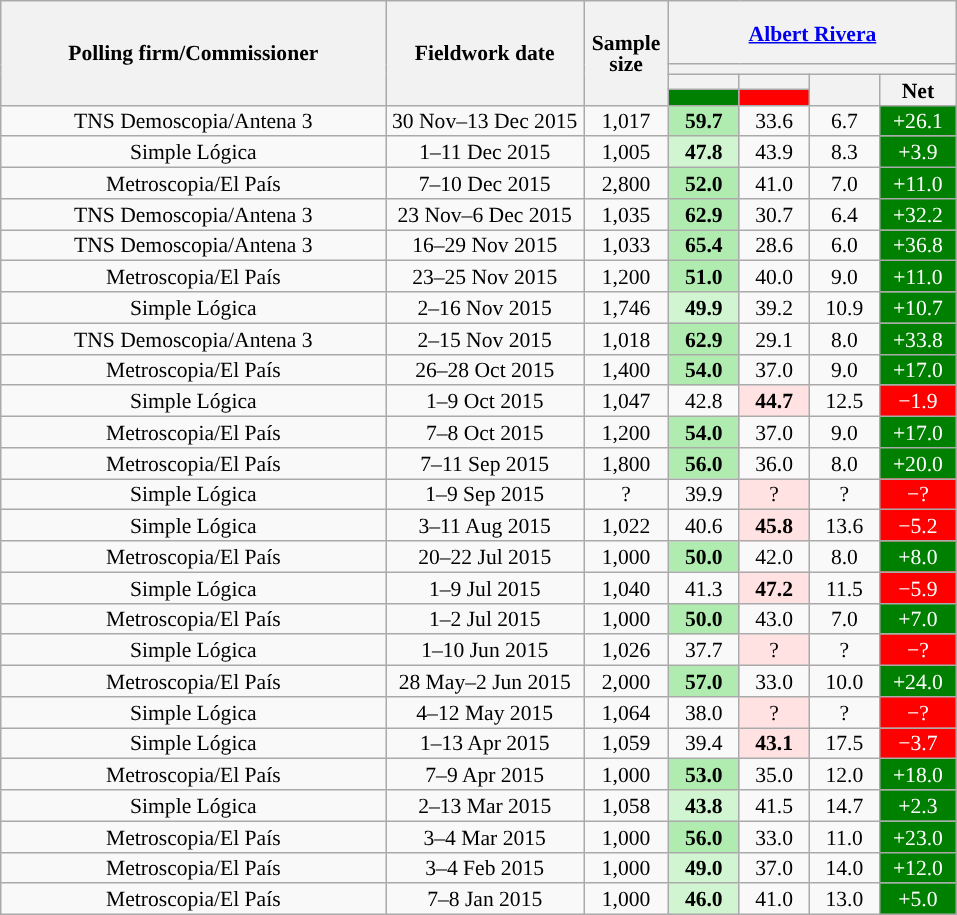<table class="wikitable collapsible collapsed" style="text-align:center; font-size:90%; line-height:14px;">
<tr style="height:42px;">
<th style="width:250px;" rowspan="4">Polling firm/Commissioner</th>
<th style="width:125px;" rowspan="4">Fieldwork date</th>
<th style="width:50px;" rowspan="4">Sample size</th>
<th style="width:185px;" colspan="4"><a href='#'>Albert Rivera</a><br></th>
</tr>
<tr>
<th colspan="4" style="background:"></th>
</tr>
<tr>
<th style="width:30px;"></th>
<th style="width:30px;"></th>
<th style="width:30px;" rowspan="2"></th>
<th style="width:30px;" rowspan="2">Net</th>
</tr>
<tr>
<th style="color:inherit;background:#008000;"></th>
<th style="color:inherit;background:#FF0000;"></th>
</tr>
<tr>
<td>TNS Demoscopia/Antena 3</td>
<td>30 Nov–13 Dec 2015</td>
<td>1,017</td>
<td style="background:#B0ECB0;"><strong>59.7</strong></td>
<td>33.6</td>
<td>6.7</td>
<td style="background:#008000; color:white;">+26.1</td>
</tr>
<tr>
<td>Simple Lógica</td>
<td>1–11 Dec 2015</td>
<td>1,005</td>
<td style="background:#D1F5D1;"><strong>47.8</strong></td>
<td>43.9</td>
<td>8.3</td>
<td style="background:#008000; color:white;">+3.9</td>
</tr>
<tr>
<td>Metroscopia/El País</td>
<td>7–10 Dec 2015</td>
<td>2,800</td>
<td style="background:#B0ECB0;"><strong>52.0</strong></td>
<td>41.0</td>
<td>7.0</td>
<td style="background:#008000; color:white;">+11.0</td>
</tr>
<tr>
<td>TNS Demoscopia/Antena 3</td>
<td>23 Nov–6 Dec 2015</td>
<td>1,035</td>
<td style="background:#B0ECB0;"><strong>62.9</strong></td>
<td>30.7</td>
<td>6.4</td>
<td style="background:#008000; color:white;">+32.2</td>
</tr>
<tr>
<td>TNS Demoscopia/Antena 3</td>
<td>16–29 Nov 2015</td>
<td>1,033</td>
<td style="background:#B0ECB0;"><strong>65.4</strong></td>
<td>28.6</td>
<td>6.0</td>
<td style="background:#008000; color:white;">+36.8</td>
</tr>
<tr>
<td>Metroscopia/El País</td>
<td>23–25 Nov 2015</td>
<td>1,200</td>
<td style="background:#B0ECB0;"><strong>51.0</strong></td>
<td>40.0</td>
<td>9.0</td>
<td style="background:#008000; color:white;">+11.0</td>
</tr>
<tr>
<td>Simple Lógica</td>
<td>2–16 Nov 2015</td>
<td>1,746</td>
<td style="background:#D1F5D1;"><strong>49.9</strong></td>
<td>39.2</td>
<td>10.9</td>
<td style="background:#008000; color:white;">+10.7</td>
</tr>
<tr>
<td>TNS Demoscopia/Antena 3</td>
<td>2–15 Nov 2015</td>
<td>1,018</td>
<td style="background:#B0ECB0;"><strong>62.9</strong></td>
<td>29.1</td>
<td>8.0</td>
<td style="background:#008000; color:white;">+33.8</td>
</tr>
<tr>
<td>Metroscopia/El País</td>
<td>26–28 Oct 2015</td>
<td>1,400</td>
<td style="background:#B0ECB0;"><strong>54.0</strong></td>
<td>37.0</td>
<td>9.0</td>
<td style="background:#008000; color:white;">+17.0</td>
</tr>
<tr>
<td>Simple Lógica</td>
<td>1–9 Oct 2015</td>
<td>1,047</td>
<td>42.8</td>
<td style="background:#FFE2E1;"><strong>44.7</strong></td>
<td>12.5</td>
<td style="background:#FF0000; color:white;">−1.9</td>
</tr>
<tr>
<td>Metroscopia/El País</td>
<td>7–8 Oct 2015</td>
<td>1,200</td>
<td style="background:#B0ECB0;"><strong>54.0</strong></td>
<td>37.0</td>
<td>9.0</td>
<td style="background:#008000; color:white;">+17.0</td>
</tr>
<tr>
<td>Metroscopia/El País</td>
<td>7–11 Sep 2015</td>
<td>1,800</td>
<td style="background:#B0ECB0;"><strong>56.0</strong></td>
<td>36.0</td>
<td>8.0</td>
<td style="background:#008000; color:white;">+20.0</td>
</tr>
<tr>
<td>Simple Lógica</td>
<td>1–9 Sep 2015</td>
<td>?</td>
<td>39.9</td>
<td style="background:#FFE2E1;">?</td>
<td>?</td>
<td style="background:#FF0000; color:white;">−?</td>
</tr>
<tr>
<td>Simple Lógica</td>
<td>3–11 Aug 2015</td>
<td>1,022</td>
<td>40.6</td>
<td style="background:#FFE2E1;"><strong>45.8</strong></td>
<td>13.6</td>
<td style="background:#FF0000; color:white;">−5.2</td>
</tr>
<tr>
<td>Metroscopia/El País</td>
<td>20–22 Jul 2015</td>
<td>1,000</td>
<td style="background:#B0ECB0;"><strong>50.0</strong></td>
<td>42.0</td>
<td>8.0</td>
<td style="background:#008000; color:white;">+8.0</td>
</tr>
<tr>
<td>Simple Lógica</td>
<td>1–9 Jul 2015</td>
<td>1,040</td>
<td>41.3</td>
<td style="background:#FFE2E1;"><strong>47.2</strong></td>
<td>11.5</td>
<td style="background:#FF0000; color:white;">−5.9</td>
</tr>
<tr>
<td>Metroscopia/El País</td>
<td>1–2 Jul 2015</td>
<td>1,000</td>
<td style="background:#B0ECB0;"><strong>50.0</strong></td>
<td>43.0</td>
<td>7.0</td>
<td style="background:#008000; color:white;">+7.0</td>
</tr>
<tr>
<td>Simple Lógica</td>
<td>1–10 Jun 2015</td>
<td>1,026</td>
<td>37.7</td>
<td style="background:#FFE2E1;">?</td>
<td>?</td>
<td style="background:#FF0000; color:white;">−?</td>
</tr>
<tr>
<td>Metroscopia/El País</td>
<td>28 May–2 Jun 2015</td>
<td>2,000</td>
<td style="background:#B0ECB0;"><strong>57.0</strong></td>
<td>33.0</td>
<td>10.0</td>
<td style="background:#008000; color:white;">+24.0</td>
</tr>
<tr>
<td>Simple Lógica</td>
<td>4–12 May 2015</td>
<td>1,064</td>
<td>38.0</td>
<td style="background:#FFE2E1;">?</td>
<td>?</td>
<td style="background:#FF0000; color:white;">−?</td>
</tr>
<tr>
<td>Simple Lógica</td>
<td>1–13 Apr 2015</td>
<td>1,059</td>
<td>39.4</td>
<td style="background:#FFE2E1;"><strong>43.1</strong></td>
<td>17.5</td>
<td style="background:#FF0000; color:white;">−3.7</td>
</tr>
<tr>
<td>Metroscopia/El País</td>
<td>7–9 Apr 2015</td>
<td>1,000</td>
<td style="background:#B0ECB0;"><strong>53.0</strong></td>
<td>35.0</td>
<td>12.0</td>
<td style="background:#008000; color:white;">+18.0</td>
</tr>
<tr>
<td>Simple Lógica</td>
<td>2–13 Mar 2015</td>
<td>1,058</td>
<td style="background:#D1F5D1;"><strong>43.8</strong></td>
<td>41.5</td>
<td>14.7</td>
<td style="background:#008000; color:white;">+2.3</td>
</tr>
<tr>
<td>Metroscopia/El País</td>
<td>3–4 Mar 2015</td>
<td>1,000</td>
<td style="background:#B0ECB0;"><strong>56.0</strong></td>
<td>33.0</td>
<td>11.0</td>
<td style="background:#008000; color:white;">+23.0</td>
</tr>
<tr>
<td>Metroscopia/El País</td>
<td>3–4 Feb 2015</td>
<td>1,000</td>
<td style="background:#D1F5D1;"><strong>49.0</strong></td>
<td>37.0</td>
<td>14.0</td>
<td style="background:#008000; color:white;">+12.0</td>
</tr>
<tr>
<td>Metroscopia/El País</td>
<td>7–8 Jan 2015</td>
<td>1,000</td>
<td style="background:#D1F5D1;"><strong>46.0</strong></td>
<td>41.0</td>
<td>13.0</td>
<td style="background:#008000; color:white;">+5.0</td>
</tr>
</table>
